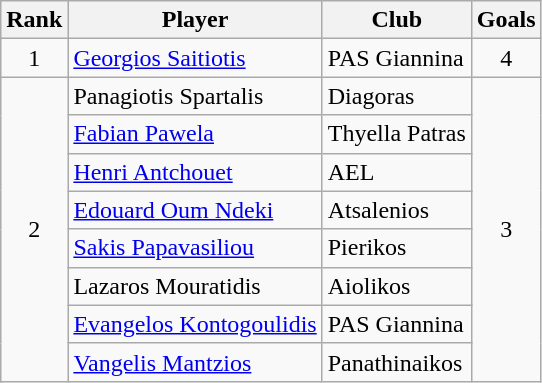<table class="wikitable sortable" style="text-align:center">
<tr>
<th>Rank</th>
<th>Player</th>
<th>Club</th>
<th>Goals</th>
</tr>
<tr>
<td>1</td>
<td align="left"> <a href='#'>Georgios Saitiotis</a></td>
<td align="left">PAS Giannina</td>
<td>4</td>
</tr>
<tr>
<td rowspan=8>2</td>
<td align="left"> Panagiotis Spartalis</td>
<td align="left">Diagoras</td>
<td rowspan=8>3</td>
</tr>
<tr>
<td align="left"> <a href='#'>Fabian Pawela</a></td>
<td align="left">Thyella Patras</td>
</tr>
<tr>
<td align="left"> <a href='#'>Henri Antchouet</a></td>
<td align="left">AEL</td>
</tr>
<tr>
<td align="left"> <a href='#'>Edouard Oum Ndeki</a></td>
<td align="left">Atsalenios</td>
</tr>
<tr>
<td align="left"> <a href='#'>Sakis Papavasiliou</a></td>
<td align="left">Pierikos</td>
</tr>
<tr>
<td align="left"> Lazaros Mouratidis</td>
<td align="left">Aiolikos</td>
</tr>
<tr>
<td align="left"> <a href='#'>Evangelos Kontogoulidis</a></td>
<td align="left">PAS Giannina</td>
</tr>
<tr>
<td align="left"> <a href='#'>Vangelis Mantzios</a></td>
<td align="left">Panathinaikos</td>
</tr>
</table>
